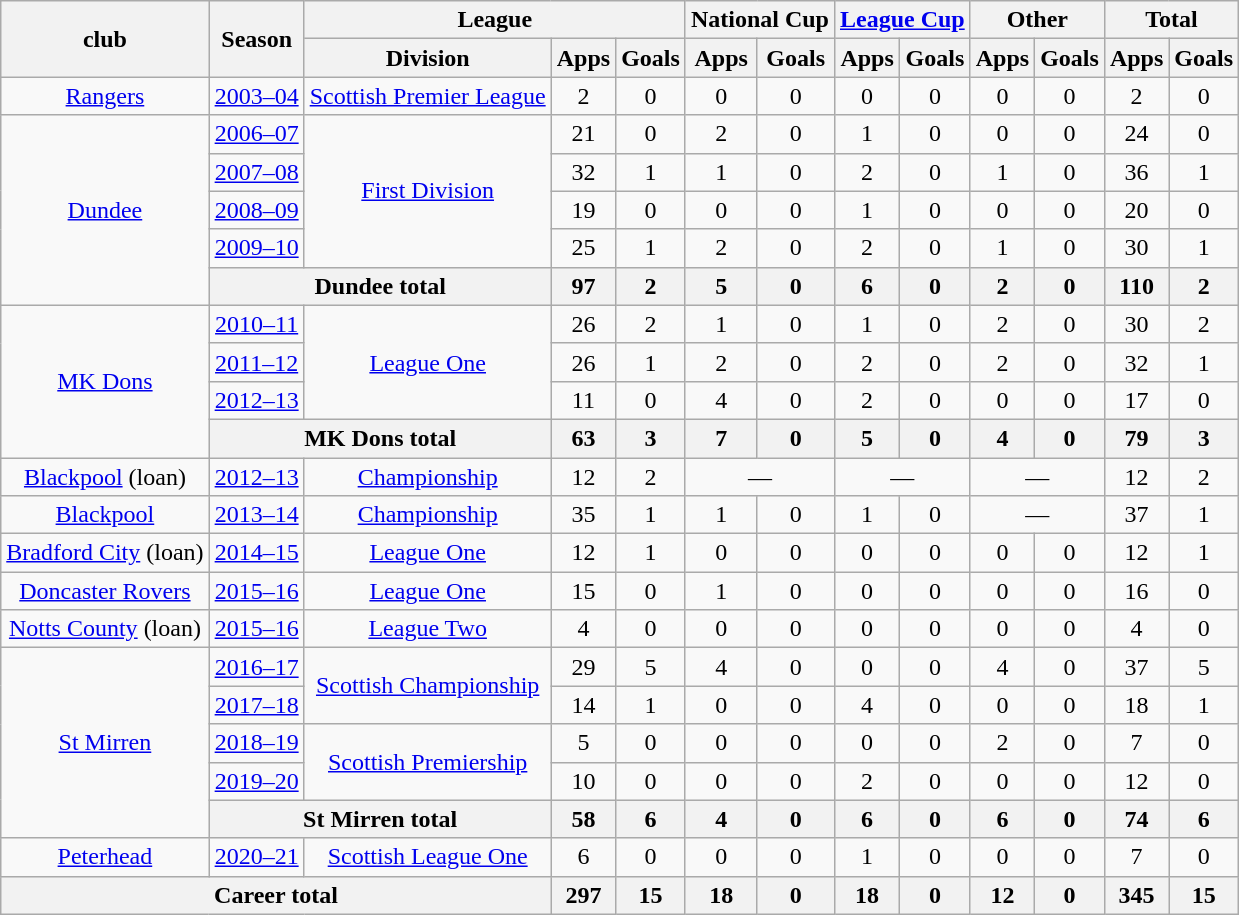<table class="wikitable" style="text-align:center">
<tr>
<th rowspan="2">club</th>
<th rowspan="2">Season</th>
<th colspan="3">League</th>
<th colspan="2">National Cup</th>
<th colspan="2"><a href='#'>League Cup</a></th>
<th colspan="2">Other</th>
<th colspan="2">Total</th>
</tr>
<tr>
<th>Division</th>
<th>Apps</th>
<th>Goals</th>
<th>Apps</th>
<th>Goals</th>
<th>Apps</th>
<th>Goals</th>
<th>Apps</th>
<th>Goals</th>
<th>Apps</th>
<th>Goals</th>
</tr>
<tr>
<td><a href='#'>Rangers</a></td>
<td><a href='#'>2003–04</a></td>
<td><a href='#'>Scottish Premier League</a></td>
<td>2</td>
<td>0</td>
<td>0</td>
<td>0</td>
<td>0</td>
<td>0</td>
<td>0</td>
<td>0</td>
<td>2</td>
<td>0</td>
</tr>
<tr>
<td rowspan="5"><a href='#'>Dundee</a></td>
<td><a href='#'>2006–07</a></td>
<td rowspan="4"><a href='#'>First Division</a></td>
<td>21</td>
<td>0</td>
<td>2</td>
<td>0</td>
<td>1</td>
<td>0</td>
<td>0</td>
<td>0</td>
<td>24</td>
<td>0</td>
</tr>
<tr>
<td><a href='#'>2007–08</a></td>
<td>32</td>
<td>1</td>
<td>1</td>
<td>0</td>
<td>2</td>
<td>0</td>
<td>1</td>
<td>0</td>
<td>36</td>
<td>1</td>
</tr>
<tr>
<td><a href='#'>2008–09</a></td>
<td>19</td>
<td>0</td>
<td>0</td>
<td>0</td>
<td>1</td>
<td>0</td>
<td>0</td>
<td>0</td>
<td>20</td>
<td>0</td>
</tr>
<tr>
<td><a href='#'>2009–10</a></td>
<td>25</td>
<td>1</td>
<td>2</td>
<td>0</td>
<td>2</td>
<td>0</td>
<td>1</td>
<td>0</td>
<td>30</td>
<td>1</td>
</tr>
<tr>
<th colspan="2">Dundee total</th>
<th>97</th>
<th>2</th>
<th>5</th>
<th>0</th>
<th>6</th>
<th>0</th>
<th>2</th>
<th>0</th>
<th>110</th>
<th>2</th>
</tr>
<tr>
<td rowspan="4"><a href='#'>MK Dons</a></td>
<td><a href='#'>2010–11</a></td>
<td rowspan="3"><a href='#'>League One</a></td>
<td>26</td>
<td>2</td>
<td>1</td>
<td>0</td>
<td>1</td>
<td>0</td>
<td>2</td>
<td>0</td>
<td>30</td>
<td>2</td>
</tr>
<tr>
<td><a href='#'>2011–12</a></td>
<td>26</td>
<td>1</td>
<td>2</td>
<td>0</td>
<td>2</td>
<td>0</td>
<td>2</td>
<td>0</td>
<td>32</td>
<td>1</td>
</tr>
<tr>
<td><a href='#'>2012–13</a></td>
<td>11</td>
<td>0</td>
<td>4</td>
<td>0</td>
<td>2</td>
<td>0</td>
<td>0</td>
<td>0</td>
<td>17</td>
<td>0</td>
</tr>
<tr>
<th colspan="2">MK Dons total</th>
<th>63</th>
<th>3</th>
<th>7</th>
<th>0</th>
<th>5</th>
<th>0</th>
<th>4</th>
<th>0</th>
<th>79</th>
<th>3</th>
</tr>
<tr>
<td><a href='#'>Blackpool</a> (loan)</td>
<td><a href='#'>2012–13</a></td>
<td><a href='#'>Championship</a></td>
<td>12</td>
<td>2</td>
<td colspan="2">—</td>
<td colspan="2">—</td>
<td colspan="2">—</td>
<td>12</td>
<td>2</td>
</tr>
<tr>
<td><a href='#'>Blackpool</a></td>
<td><a href='#'>2013–14</a></td>
<td><a href='#'>Championship</a></td>
<td>35</td>
<td>1</td>
<td>1</td>
<td>0</td>
<td>1</td>
<td>0</td>
<td colspan="2">—</td>
<td>37</td>
<td>1</td>
</tr>
<tr>
<td><a href='#'>Bradford City</a> (loan)</td>
<td><a href='#'>2014–15</a></td>
<td><a href='#'>League One</a></td>
<td>12</td>
<td>1</td>
<td>0</td>
<td>0</td>
<td>0</td>
<td>0</td>
<td>0</td>
<td>0</td>
<td>12</td>
<td>1</td>
</tr>
<tr>
<td><a href='#'>Doncaster Rovers</a></td>
<td><a href='#'>2015–16</a></td>
<td><a href='#'>League One</a></td>
<td>15</td>
<td>0</td>
<td>1</td>
<td>0</td>
<td>0</td>
<td>0</td>
<td>0</td>
<td>0</td>
<td>16</td>
<td>0</td>
</tr>
<tr>
<td><a href='#'>Notts County</a> (loan)</td>
<td><a href='#'>2015–16</a></td>
<td><a href='#'>League Two</a></td>
<td>4</td>
<td>0</td>
<td>0</td>
<td>0</td>
<td>0</td>
<td>0</td>
<td>0</td>
<td>0</td>
<td>4</td>
<td>0</td>
</tr>
<tr>
<td rowspan="5"><a href='#'>St Mirren</a></td>
<td><a href='#'>2016–17</a></td>
<td rowspan="2"><a href='#'>Scottish Championship</a></td>
<td>29</td>
<td>5</td>
<td>4</td>
<td>0</td>
<td>0</td>
<td>0</td>
<td>4</td>
<td>0</td>
<td>37</td>
<td>5</td>
</tr>
<tr>
<td><a href='#'>2017–18</a></td>
<td>14</td>
<td>1</td>
<td>0</td>
<td>0</td>
<td>4</td>
<td>0</td>
<td>0</td>
<td>0</td>
<td>18</td>
<td>1</td>
</tr>
<tr>
<td><a href='#'>2018–19</a></td>
<td rowspan="2"><a href='#'>Scottish Premiership</a></td>
<td>5</td>
<td>0</td>
<td>0</td>
<td>0</td>
<td>0</td>
<td>0</td>
<td>2</td>
<td>0</td>
<td>7</td>
<td>0</td>
</tr>
<tr>
<td><a href='#'>2019–20</a></td>
<td>10</td>
<td>0</td>
<td>0</td>
<td>0</td>
<td>2</td>
<td>0</td>
<td>0</td>
<td>0</td>
<td>12</td>
<td>0</td>
</tr>
<tr>
<th colspan="2">St Mirren total</th>
<th>58</th>
<th>6</th>
<th>4</th>
<th>0</th>
<th>6</th>
<th>0</th>
<th>6</th>
<th>0</th>
<th>74</th>
<th>6</th>
</tr>
<tr>
<td><a href='#'>Peterhead</a></td>
<td><a href='#'>2020–21</a></td>
<td><a href='#'>Scottish League One</a></td>
<td>6</td>
<td>0</td>
<td>0</td>
<td>0</td>
<td>1</td>
<td>0</td>
<td>0</td>
<td>0</td>
<td>7</td>
<td>0</td>
</tr>
<tr>
<th colspan="3">Career total</th>
<th>297</th>
<th>15</th>
<th>18</th>
<th>0</th>
<th>18</th>
<th>0</th>
<th>12</th>
<th>0</th>
<th>345</th>
<th>15</th>
</tr>
</table>
